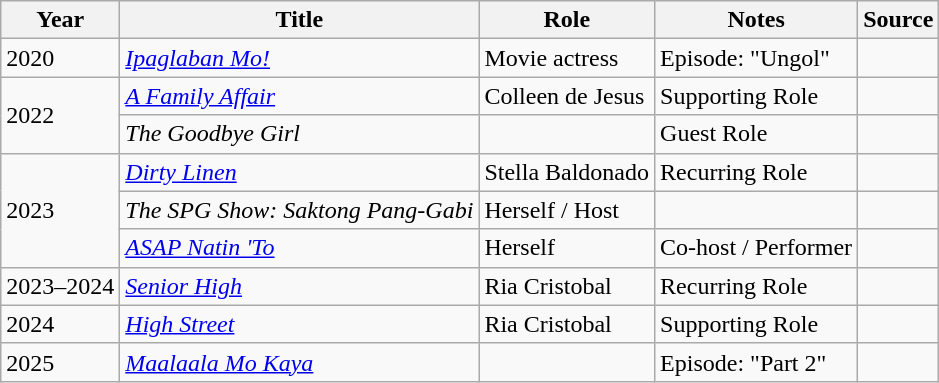<table class="wikitable sortable">
<tr>
<th>Year</th>
<th>Title</th>
<th>Role</th>
<th class="unsortable">Notes</th>
<th class="unsortable">Source</th>
</tr>
<tr>
<td>2020</td>
<td><em><a href='#'>Ipaglaban Mo!</a></em></td>
<td>Movie actress</td>
<td>Episode: "Ungol"</td>
<td></td>
</tr>
<tr>
<td rowspan="2">2022</td>
<td><em><a href='#'>A Family Affair</a></em></td>
<td>Colleen de Jesus</td>
<td>Supporting Role</td>
<td></td>
</tr>
<tr>
<td><em>The Goodbye Girl</em></td>
<td></td>
<td>Guest Role</td>
<td></td>
</tr>
<tr>
<td rowspan="3">2023</td>
<td><em><a href='#'>Dirty Linen</a></em></td>
<td>Stella Baldonado</td>
<td>Recurring Role</td>
<td></td>
</tr>
<tr>
<td><em>The SPG Show: Saktong Pang-Gabi</em></td>
<td>Herself / Host</td>
<td></td>
<td></td>
</tr>
<tr>
<td><em><a href='#'>ASAP Natin 'To</a></em></td>
<td>Herself</td>
<td>Co-host / Performer</td>
<td></td>
</tr>
<tr>
<td>2023–2024</td>
<td><em><a href='#'>Senior High</a></em></td>
<td>Ria Cristobal</td>
<td>Recurring Role</td>
<td></td>
</tr>
<tr>
<td>2024</td>
<td><em><a href='#'>High Street</a></em></td>
<td>Ria Cristobal</td>
<td>Supporting Role</td>
<td></td>
</tr>
<tr>
<td>2025</td>
<td><em><a href='#'>Maalaala Mo Kaya</a></em></td>
<td></td>
<td>Episode: "Part 2"</td>
<td></td>
</tr>
</table>
